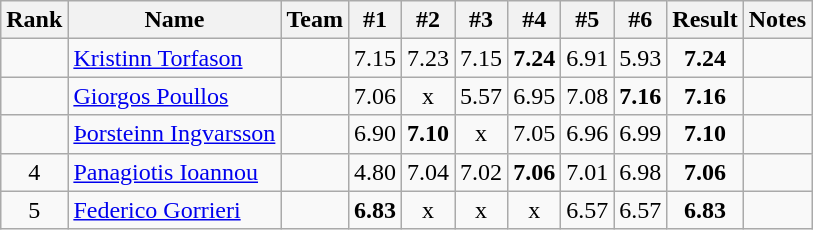<table class="wikitable sortable" style="text-align:center">
<tr>
<th>Rank</th>
<th>Name</th>
<th>Team</th>
<th>#1</th>
<th>#2</th>
<th>#3</th>
<th>#4</th>
<th>#5</th>
<th>#6</th>
<th>Result</th>
<th>Notes</th>
</tr>
<tr>
<td></td>
<td align="left"><a href='#'>Kristinn Torfason</a></td>
<td align=left></td>
<td>7.15</td>
<td>7.23</td>
<td>7.15</td>
<td><strong>7.24</strong></td>
<td>6.91</td>
<td>5.93</td>
<td><strong>7.24</strong></td>
<td></td>
</tr>
<tr>
<td></td>
<td align="left"><a href='#'>Giorgos Poullos</a></td>
<td align=left></td>
<td>7.06</td>
<td>x</td>
<td>5.57</td>
<td>6.95</td>
<td>7.08</td>
<td><strong>7.16</strong></td>
<td><strong>7.16</strong></td>
<td></td>
</tr>
<tr>
<td></td>
<td align="left"><a href='#'>Þorsteinn Ingvarsson</a></td>
<td align=left></td>
<td>6.90</td>
<td><strong>7.10</strong></td>
<td>x</td>
<td>7.05</td>
<td>6.96</td>
<td>6.99</td>
<td><strong>7.10</strong></td>
<td></td>
</tr>
<tr>
<td>4</td>
<td align="left"><a href='#'>Panagiotis Ioannou</a></td>
<td align=left></td>
<td>4.80</td>
<td>7.04</td>
<td>7.02</td>
<td><strong>7.06</strong></td>
<td>7.01</td>
<td>6.98</td>
<td><strong>7.06</strong></td>
<td></td>
</tr>
<tr>
<td>5</td>
<td align="left"><a href='#'>Federico Gorrieri</a></td>
<td align=left></td>
<td><strong>6.83</strong></td>
<td>x</td>
<td>x</td>
<td>x</td>
<td>6.57</td>
<td>6.57</td>
<td><strong>6.83</strong></td>
<td></td>
</tr>
</table>
